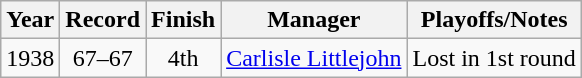<table class="wikitable" style="text-align:center">
<tr>
<th>Year</th>
<th>Record</th>
<th>Finish</th>
<th>Manager</th>
<th>Playoffs/Notes</th>
</tr>
<tr>
<td>1938</td>
<td>67–67</td>
<td>4th</td>
<td><a href='#'>Carlisle Littlejohn</a></td>
<td>Lost in 1st round</td>
</tr>
</table>
